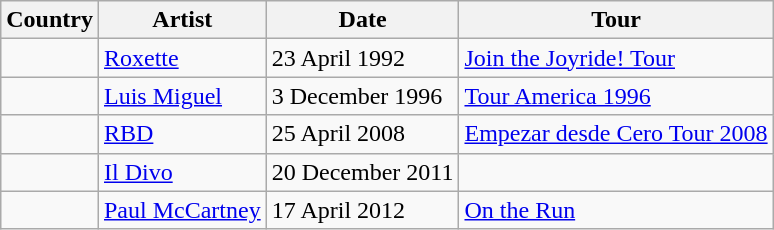<table class="wikitable sortable">
<tr>
<th>Country</th>
<th>Artist</th>
<th>Date</th>
<th>Tour</th>
</tr>
<tr>
<td></td>
<td><a href='#'>Roxette</a></td>
<td>23 April 1992</td>
<td><a href='#'>Join the Joyride! Tour</a></td>
</tr>
<tr>
<td></td>
<td><a href='#'>Luis Miguel</a></td>
<td>3 December 1996</td>
<td><a href='#'>Tour America 1996</a></td>
</tr>
<tr>
<td></td>
<td><a href='#'>RBD</a></td>
<td>25 April 2008</td>
<td><a href='#'>Empezar desde Cero Tour 2008</a></td>
</tr>
<tr>
<td> <br> </td>
<td><a href='#'>Il Divo</a></td>
<td>20 December 2011</td>
<td></td>
</tr>
<tr>
<td></td>
<td><a href='#'>Paul McCartney</a></td>
<td>17 April 2012</td>
<td><a href='#'>On the Run</a></td>
</tr>
</table>
